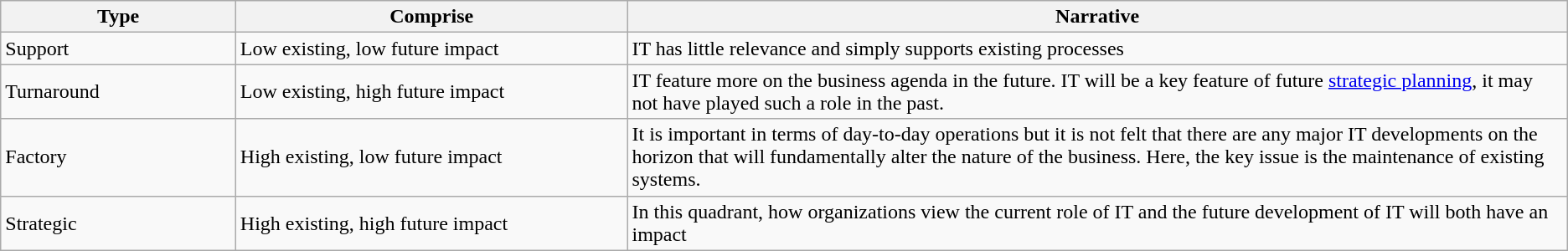<table class="wikitable">
<tr>
<th width="15%">Type</th>
<th width="25%">Comprise</th>
<th width="60%">Narrative</th>
</tr>
<tr>
<td>Support</td>
<td>Low existing, low future impact</td>
<td>IT has little relevance and simply supports existing processes</td>
</tr>
<tr>
<td>Turnaround</td>
<td>Low existing, high future impact</td>
<td>IT feature more on the business agenda in the future.  IT will be a key feature of future <a href='#'>strategic planning</a>, it may not have played such a role in the past.</td>
</tr>
<tr>
<td>Factory</td>
<td>High existing, low future impact</td>
<td>It is important in terms of day-to-day operations but it is not felt that there are any major IT developments on the horizon that will fundamentally alter the nature of the business. Here, the key issue is the maintenance of existing systems.</td>
</tr>
<tr>
<td>Strategic</td>
<td>High existing, high future impact</td>
<td>In this quadrant, how organizations view the current role of IT and the future development of IT will both have an impact</td>
</tr>
</table>
